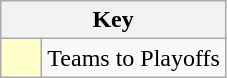<table class="wikitable" style="text-align: center;">
<tr>
<th colspan=2>Key</th>
</tr>
<tr>
<td style="background:#ffc; width:20px;"></td>
<td align=left>Teams to Playoffs</td>
</tr>
</table>
